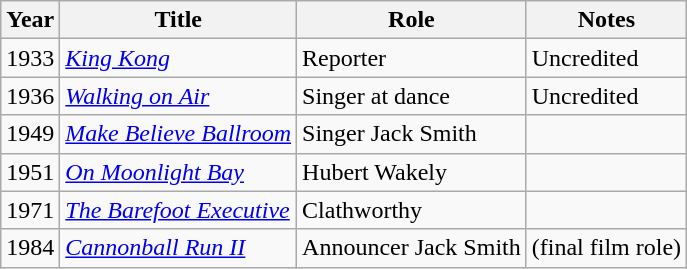<table class="wikitable">
<tr>
<th>Year</th>
<th>Title</th>
<th>Role</th>
<th>Notes</th>
</tr>
<tr>
<td>1933</td>
<td><em><a href='#'>King Kong</a></em></td>
<td>Reporter</td>
<td>Uncredited</td>
</tr>
<tr>
<td>1936</td>
<td><em><a href='#'>Walking on Air</a></em></td>
<td>Singer at dance</td>
<td>Uncredited</td>
</tr>
<tr>
<td>1949</td>
<td><em><a href='#'>Make Believe Ballroom</a></em></td>
<td>Singer Jack Smith</td>
<td></td>
</tr>
<tr>
<td>1951</td>
<td><em><a href='#'>On Moonlight Bay</a></em></td>
<td>Hubert Wakely</td>
<td></td>
</tr>
<tr>
<td>1971</td>
<td><em><a href='#'>The Barefoot Executive</a></em></td>
<td>Clathworthy</td>
<td></td>
</tr>
<tr>
<td>1984</td>
<td><em><a href='#'>Cannonball Run II</a></em></td>
<td>Announcer Jack Smith</td>
<td>(final film role)</td>
</tr>
</table>
